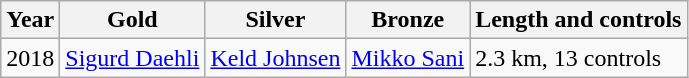<table class="wikitable">
<tr>
<th>Year</th>
<th>Gold</th>
<th>Silver</th>
<th>Bronze</th>
<th>Length and controls</th>
</tr>
<tr>
<td>2018</td>
<td> <a href='#'>Sigurd Daehli</a></td>
<td> <a href='#'>Keld Johnsen</a></td>
<td> <a href='#'>Mikko Sani</a></td>
<td>2.3 km, 13 controls</td>
</tr>
</table>
